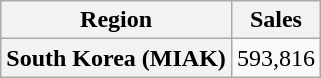<table class="wikitable plainrowheaders">
<tr>
<th>Region</th>
<th>Sales</th>
</tr>
<tr>
<th scope="row">South Korea (MIAK)</th>
<td>593,816</td>
</tr>
</table>
